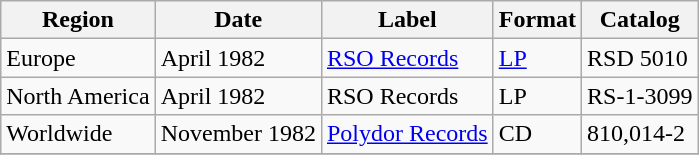<table class="wikitable">
<tr>
<th>Region</th>
<th>Date</th>
<th>Label</th>
<th>Format</th>
<th>Catalog</th>
</tr>
<tr>
<td>Europe</td>
<td>April 1982</td>
<td><a href='#'>RSO Records</a></td>
<td><a href='#'>LP</a></td>
<td>RSD 5010</td>
</tr>
<tr>
<td>North America</td>
<td>April 1982</td>
<td>RSO Records</td>
<td>LP</td>
<td>RS-1-3099</td>
</tr>
<tr>
<td>Worldwide</td>
<td>November 1982</td>
<td><a href='#'>Polydor Records</a></td>
<td>CD</td>
<td>810,014-2</td>
</tr>
<tr>
</tr>
</table>
